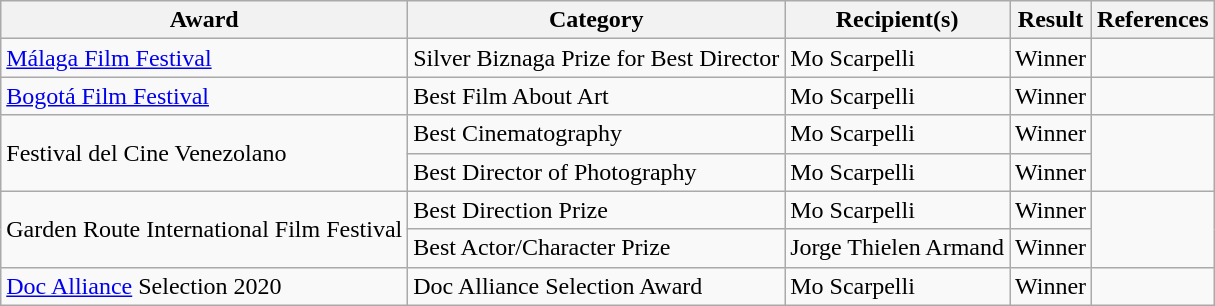<table class="wikitable">
<tr>
<th>Award</th>
<th>Category</th>
<th>Recipient(s)</th>
<th>Result</th>
<th>References</th>
</tr>
<tr>
<td><a href='#'>Málaga Film Festival</a></td>
<td>Silver Biznaga Prize for Best Director</td>
<td>Mo Scarpelli</td>
<td>Winner</td>
<td></td>
</tr>
<tr>
<td><a href='#'>Bogotá Film Festival</a></td>
<td>Best Film About Art</td>
<td>Mo Scarpelli</td>
<td>Winner</td>
<td></td>
</tr>
<tr>
<td rowspan="2">Festival del Cine Venezolano</td>
<td>Best Cinematography</td>
<td>Mo Scarpelli</td>
<td>Winner</td>
<td rowspan="2"></td>
</tr>
<tr>
<td>Best Director of Photography</td>
<td>Mo Scarpelli</td>
<td>Winner</td>
</tr>
<tr>
<td rowspan="2">Garden Route International Film Festival</td>
<td>Best Direction Prize</td>
<td>Mo Scarpelli</td>
<td>Winner</td>
<td rowspan="2"></td>
</tr>
<tr>
<td>Best Actor/Character Prize</td>
<td>Jorge Thielen Armand</td>
<td>Winner</td>
</tr>
<tr>
<td><a href='#'>Doc Alliance</a> Selection 2020</td>
<td>Doc Alliance Selection Award</td>
<td>Mo Scarpelli</td>
<td>Winner</td>
<td></td>
</tr>
</table>
